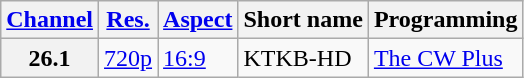<table class="wikitable">
<tr>
<th><a href='#'>Channel</a></th>
<th><a href='#'>Res.</a></th>
<th><a href='#'>Aspect</a></th>
<th>Short name</th>
<th>Programming</th>
</tr>
<tr>
<th scope = "row">26.1</th>
<td><a href='#'>720p</a></td>
<td><a href='#'>16:9</a></td>
<td>KTKB-HD</td>
<td><a href='#'>The CW Plus</a></td>
</tr>
</table>
